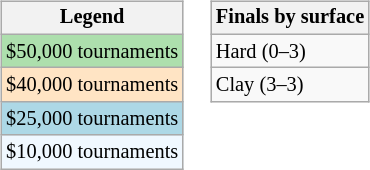<table>
<tr valign=top>
<td><br><table class="wikitable" style="font-size:85%">
<tr>
<th>Legend</th>
</tr>
<tr style="background:#addfad;">
<td>$50,000 tournaments</td>
</tr>
<tr style="background:#ffe4c4;">
<td>$40,000 tournaments</td>
</tr>
<tr style="background:lightblue;">
<td>$25,000 tournaments</td>
</tr>
<tr style="background:#f0f8ff;">
<td>$10,000 tournaments</td>
</tr>
</table>
</td>
<td><br><table class=wikitable style="font-size:85%">
<tr>
<th>Finals by surface</th>
</tr>
<tr>
<td>Hard (0–3)</td>
</tr>
<tr>
<td>Clay (3–3)</td>
</tr>
</table>
</td>
</tr>
</table>
